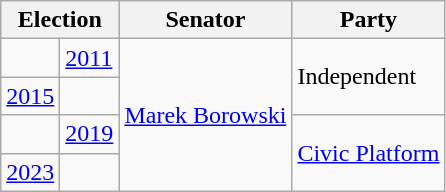<table class="wikitable">
<tr>
<th colspan="2">Election</th>
<th>Senator</th>
<th>Party</th>
</tr>
<tr>
<td></td>
<td><a href='#'>2011</a></td>
<td rowspan="4"><a href='#'>Marek Borowski</a></td>
<td rowspan="2">Independent</td>
</tr>
<tr>
<td><a href='#'>2015</a></td>
</tr>
<tr>
<td></td>
<td><a href='#'>2019</a></td>
<td rowspan="2"><a href='#'>Civic Platform</a></td>
</tr>
<tr>
<td><a href='#'>2023</a></td>
</tr>
</table>
